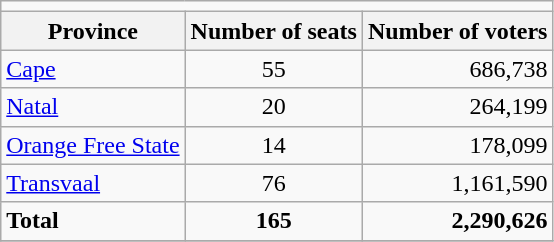<table class="wikitable">
<tr>
<td colspan=10></td>
</tr>
<tr>
<th>Province</th>
<th>Number of seats</th>
<th>Number of voters</th>
</tr>
<tr>
<td><a href='#'>Cape</a></td>
<td align="center">55</td>
<td align="right">686,738</td>
</tr>
<tr>
<td><a href='#'>Natal</a></td>
<td align="center">20</td>
<td align="right">264,199</td>
</tr>
<tr>
<td><a href='#'>Orange Free State</a></td>
<td align="center">14</td>
<td align="right">178,099</td>
</tr>
<tr>
<td><a href='#'>Transvaal</a></td>
<td align="center">76</td>
<td align="right">1,161,590</td>
</tr>
<tr>
<td><strong>Total</strong></td>
<td align="center"><strong>165</strong></td>
<td align="right"><strong>2,290,626</strong></td>
</tr>
<tr>
</tr>
</table>
